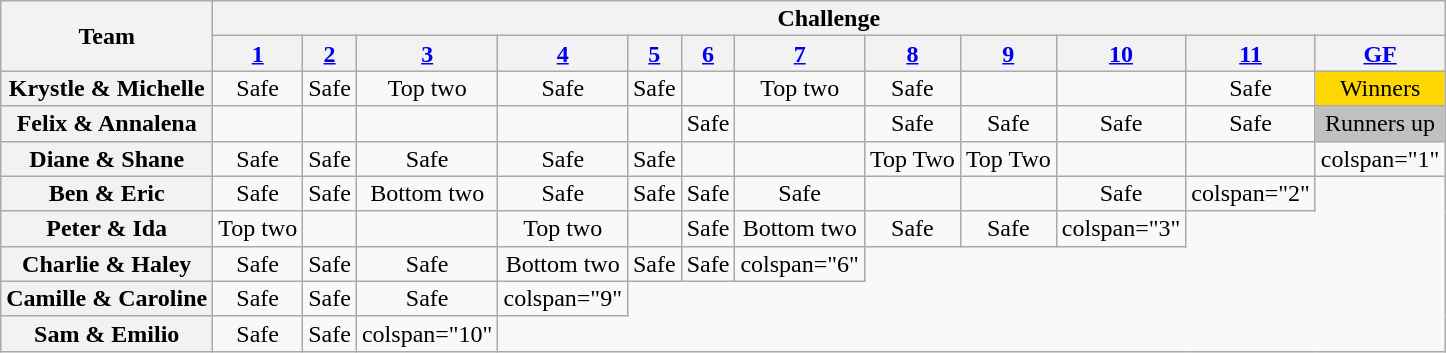<table class="wikitable plainrowheaders" style="text-align: center; line-height:16px;">
<tr>
<th rowspan="2">Team</th>
<th colspan="12">Challenge</th>
</tr>
<tr>
<th scope="col"><a href='#'>1</a></th>
<th scope="col"><a href='#'>2</a></th>
<th scope="col"><a href='#'>3</a></th>
<th scope="col"><a href='#'>4</a></th>
<th scope="col"><a href='#'>5</a></th>
<th scope="col"><a href='#'>6</a></th>
<th scope="col"><a href='#'>7</a></th>
<th scope="col"><a href='#'>8</a></th>
<th scope="col"><a href='#'>9</a></th>
<th scope="col"><a href='#'>10</a></th>
<th scope="col"><a href='#'>11</a></th>
<th scope="col"><a href='#'>GF</a></th>
</tr>
<tr>
<th>Krystle & Michelle</th>
<td>Safe</td>
<td>Safe</td>
<td>Top two</td>
<td>Safe</td>
<td>Safe</td>
<td></td>
<td>Top two</td>
<td>Safe</td>
<td></td>
<td></td>
<td>Safe</td>
<td style="background:gold">Winners</td>
</tr>
<tr>
<th>Felix & Annalena</th>
<td></td>
<td></td>
<td></td>
<td></td>
<td></td>
<td>Safe</td>
<td></td>
<td>Safe</td>
<td>Safe</td>
<td>Safe</td>
<td>Safe</td>
<td style="background:silver">Runners up</td>
</tr>
<tr>
<th>Diane & Shane</th>
<td>Safe</td>
<td>Safe</td>
<td>Safe</td>
<td>Safe</td>
<td>Safe</td>
<td></td>
<td></td>
<td>Top Two</td>
<td>Top Two</td>
<td></td>
<td></td>
<td>colspan="1" </td>
</tr>
<tr>
<th>Ben & Eric</th>
<td>Safe</td>
<td>Safe</td>
<td>Bottom two</td>
<td>Safe</td>
<td>Safe</td>
<td>Safe</td>
<td>Safe</td>
<td></td>
<td></td>
<td>Safe</td>
<td>colspan="2" </td>
</tr>
<tr>
<th>Peter & Ida</th>
<td>Top two</td>
<td></td>
<td></td>
<td>Top two</td>
<td></td>
<td>Safe</td>
<td>Bottom two</td>
<td>Safe</td>
<td>Safe</td>
<td>colspan="3" </td>
</tr>
<tr>
<th>Charlie & Haley</th>
<td>Safe</td>
<td>Safe</td>
<td>Safe</td>
<td>Bottom two</td>
<td>Safe</td>
<td>Safe</td>
<td>colspan="6" </td>
</tr>
<tr>
<th>Camille & Caroline</th>
<td>Safe</td>
<td>Safe</td>
<td>Safe</td>
<td>colspan="9" </td>
</tr>
<tr>
<th>Sam & Emilio</th>
<td>Safe</td>
<td>Safe</td>
<td>colspan="10" </td>
</tr>
</table>
